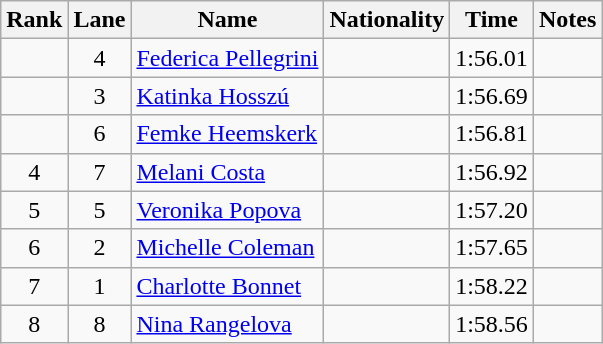<table class="wikitable sortable" style="text-align:center">
<tr>
<th>Rank</th>
<th>Lane</th>
<th>Name</th>
<th>Nationality</th>
<th>Time</th>
<th>Notes</th>
</tr>
<tr>
<td></td>
<td>4</td>
<td align=left><a href='#'>Federica Pellegrini</a></td>
<td align=left></td>
<td>1:56.01</td>
<td></td>
</tr>
<tr>
<td></td>
<td>3</td>
<td align=left><a href='#'>Katinka Hosszú</a></td>
<td align=left></td>
<td>1:56.69</td>
<td></td>
</tr>
<tr>
<td></td>
<td>6</td>
<td align=left><a href='#'>Femke Heemskerk</a></td>
<td align=left></td>
<td>1:56.81</td>
<td></td>
</tr>
<tr>
<td>4</td>
<td>7</td>
<td align=left><a href='#'>Melani Costa</a></td>
<td align=left></td>
<td>1:56.92</td>
<td></td>
</tr>
<tr>
<td>5</td>
<td>5</td>
<td align=left><a href='#'>Veronika Popova</a></td>
<td align=left></td>
<td>1:57.20</td>
<td></td>
</tr>
<tr>
<td>6</td>
<td>2</td>
<td align=left><a href='#'>Michelle Coleman</a></td>
<td align=left></td>
<td>1:57.65</td>
<td></td>
</tr>
<tr>
<td>7</td>
<td>1</td>
<td align=left><a href='#'>Charlotte Bonnet</a></td>
<td align=left></td>
<td>1:58.22</td>
<td></td>
</tr>
<tr>
<td>8</td>
<td>8</td>
<td align=left><a href='#'>Nina Rangelova</a></td>
<td align=left></td>
<td>1:58.56</td>
<td></td>
</tr>
</table>
